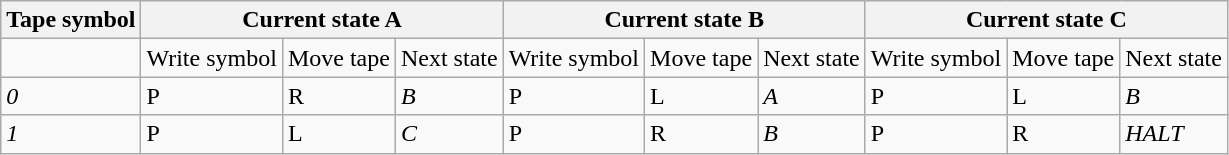<table class="wikitable">
<tr>
<th>Tape symbol</th>
<th colspan="3">Current state A</th>
<th colspan="3">Current state B</th>
<th colspan="3">Current state C</th>
</tr>
<tr>
<td></td>
<td>Write symbol</td>
<td>Move tape</td>
<td>Next state</td>
<td>Write symbol</td>
<td>Move tape</td>
<td>Next state</td>
<td>Write symbol</td>
<td>Move tape</td>
<td>Next state</td>
</tr>
<tr>
<td><em>0</em></td>
<td>P</td>
<td>R</td>
<td><em>B</em></td>
<td>P</td>
<td>L</td>
<td><em>A</em></td>
<td>P</td>
<td>L</td>
<td><em>B</em></td>
</tr>
<tr>
<td><em>1</em></td>
<td>P</td>
<td>L</td>
<td><em>C</em></td>
<td>P</td>
<td>R</td>
<td><em>B</em></td>
<td>P</td>
<td>R</td>
<td><em>HALT</em></td>
</tr>
</table>
